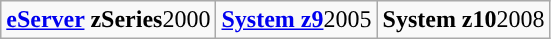<table class="wikitable" style="text-align: ">
<tr>
<td><strong><a href='#'>eServer</a> zSeries</strong>2000</td>
<td><strong><a href='#'>System z9</a></strong>2005</td>
<td><strong>System z10</strong>2008</td>
</tr>
</table>
